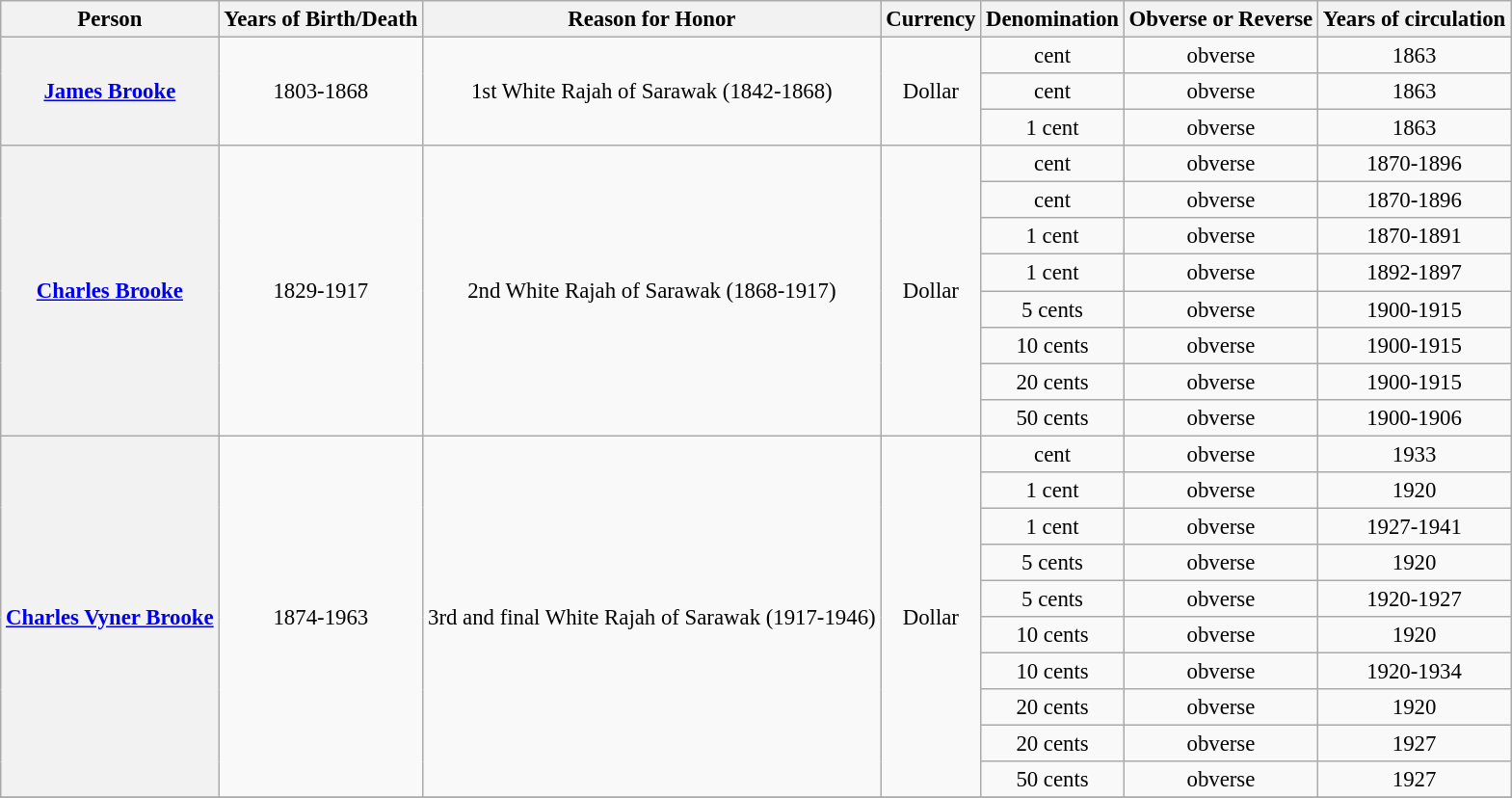<table class="wikitable" style="font-size:95%; text-align:center;">
<tr>
<th>Person</th>
<th>Years of Birth/Death</th>
<th>Reason for Honor</th>
<th>Currency</th>
<th>Denomination</th>
<th>Obverse or Reverse</th>
<th>Years of circulation</th>
</tr>
<tr>
<th rowspan="3"><a href='#'>James Brooke</a></th>
<td rowspan="3">1803-1868</td>
<td rowspan="3">1st White Rajah of Sarawak (1842-1868)</td>
<td rowspan="3">Dollar</td>
<td><small></small> cent</td>
<td>obverse</td>
<td>1863</td>
</tr>
<tr>
<td><small></small> cent</td>
<td>obverse</td>
<td>1863</td>
</tr>
<tr>
<td>1 cent</td>
<td>obverse</td>
<td>1863</td>
</tr>
<tr>
<th rowspan="8"><a href='#'>Charles Brooke</a></th>
<td rowspan="8">1829-1917</td>
<td rowspan="8">2nd White Rajah of Sarawak (1868-1917)</td>
<td rowspan="8">Dollar</td>
<td><small></small> cent</td>
<td>obverse</td>
<td>1870-1896</td>
</tr>
<tr>
<td><small></small> cent</td>
<td>obverse</td>
<td>1870-1896</td>
</tr>
<tr>
<td>1 cent</td>
<td>obverse</td>
<td>1870-1891</td>
</tr>
<tr>
<td>1 cent</td>
<td>obverse</td>
<td>1892-1897</td>
</tr>
<tr>
<td>5 cents</td>
<td>obverse</td>
<td>1900-1915</td>
</tr>
<tr>
<td>10 cents</td>
<td>obverse</td>
<td>1900-1915</td>
</tr>
<tr>
<td>20 cents</td>
<td>obverse</td>
<td>1900-1915</td>
</tr>
<tr>
<td>50 cents</td>
<td>obverse</td>
<td>1900-1906</td>
</tr>
<tr>
<th rowspan="10"><a href='#'>Charles Vyner Brooke</a></th>
<td rowspan="10">1874-1963</td>
<td rowspan="10">3rd and final White Rajah of Sarawak (1917-1946)</td>
<td rowspan="10">Dollar</td>
<td><small></small> cent</td>
<td>obverse</td>
<td>1933</td>
</tr>
<tr>
<td>1 cent</td>
<td>obverse</td>
<td>1920</td>
</tr>
<tr>
<td>1 cent</td>
<td>obverse</td>
<td>1927-1941</td>
</tr>
<tr>
<td>5 cents</td>
<td>obverse</td>
<td>1920</td>
</tr>
<tr>
<td>5 cents</td>
<td>obverse</td>
<td>1920-1927</td>
</tr>
<tr>
<td>10 cents</td>
<td>obverse</td>
<td>1920</td>
</tr>
<tr>
<td>10 cents</td>
<td>obverse</td>
<td>1920-1934</td>
</tr>
<tr>
<td>20 cents</td>
<td>obverse</td>
<td>1920</td>
</tr>
<tr>
<td>20 cents</td>
<td>obverse</td>
<td>1927</td>
</tr>
<tr>
<td>50 cents</td>
<td>obverse</td>
<td>1927</td>
</tr>
<tr>
</tr>
</table>
